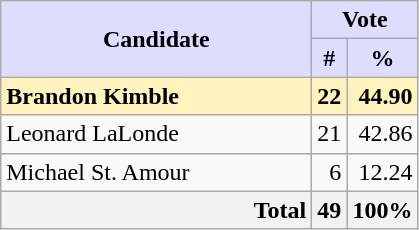<table class="wikitable">
<tr>
<th rowspan="2" width="200px" style="background:#ddf;">Candidate</th>
<th colspan="2" width="50px" style="background:#ddf;">Vote</th>
</tr>
<tr>
<th style="background:#ddf;">#</th>
<th style="background:#ddf;">%</th>
</tr>
<tr>
<td style="background:#fff2bf;"><strong>Brandon Kimble</strong></td>
<td style="text-align:right;background:#fff2bf;"><strong>22</strong></td>
<td style="text-align:right;background:#fff2bf;"><strong>44.90</strong></td>
</tr>
<tr>
<td>Leonard LaLonde</td>
<td style="text-align:right;">21</td>
<td style="text-align:right;">42.86</td>
</tr>
<tr>
<td>Michael St. Amour</td>
<td style="text-align:right;">6</td>
<td style="text-align:right;">12.24</td>
</tr>
<tr>
<td style="text-align:right;background-color:#f2f2f2;"><strong>Total</strong></td>
<td style="text-align:right;background-color:#f2f2f2;"><strong>49</strong></td>
<td style="text-align:right;background-color:#f2f2f2;"><strong>100%</strong></td>
</tr>
</table>
